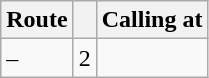<table class="wikitable">
<tr>
<th>Route</th>
<th></th>
<th>Calling at</th>
</tr>
<tr>
<td> – </td>
<td>2</td>
<td></td>
</tr>
</table>
